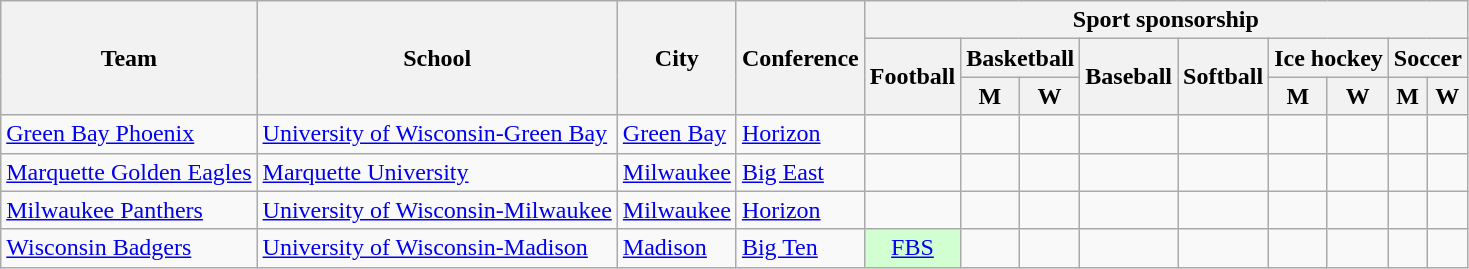<table class="sortable wikitable">
<tr>
<th rowspan=3>Team</th>
<th rowspan=3>School</th>
<th rowspan=3>City</th>
<th rowspan=3>Conference</th>
<th colspan=9>Sport sponsorship</th>
</tr>
<tr>
<th rowspan=2>Football</th>
<th colspan=2>Basketball</th>
<th rowspan=2>Baseball</th>
<th rowspan=2>Softball</th>
<th colspan=2>Ice hockey</th>
<th colspan=2>Soccer</th>
</tr>
<tr>
<th>M</th>
<th>W</th>
<th>M</th>
<th>W</th>
<th>M</th>
<th>W</th>
</tr>
<tr>
<td><a href='#'>Green Bay Phoenix</a></td>
<td><a href='#'>University of Wisconsin-Green Bay</a></td>
<td><a href='#'>Green Bay</a></td>
<td><a href='#'>Horizon</a></td>
<td></td>
<td></td>
<td></td>
<td></td>
<td></td>
<td></td>
<td></td>
<td></td>
<td></td>
</tr>
<tr>
<td><a href='#'>Marquette Golden Eagles</a></td>
<td><a href='#'>Marquette University</a></td>
<td><a href='#'>Milwaukee</a></td>
<td><a href='#'>Big East</a></td>
<td></td>
<td></td>
<td></td>
<td></td>
<td></td>
<td></td>
<td></td>
<td></td>
<td></td>
</tr>
<tr>
<td><a href='#'>Milwaukee Panthers</a></td>
<td><a href='#'>University of Wisconsin-Milwaukee</a></td>
<td><a href='#'>Milwaukee</a></td>
<td><a href='#'>Horizon</a></td>
<td></td>
<td></td>
<td></td>
<td></td>
<td></td>
<td></td>
<td></td>
<td></td>
<td></td>
</tr>
<tr>
<td><a href='#'>Wisconsin Badgers</a></td>
<td><a href='#'>University of Wisconsin-Madison</a></td>
<td><a href='#'>Madison</a></td>
<td><a href='#'>Big Ten</a></td>
<td style="background:#D2FFD2; text-align:center"><a href='#'>FBS</a></td>
<td></td>
<td></td>
<td></td>
<td></td>
<td></td>
<td> </td>
<td></td>
<td></td>
</tr>
</table>
